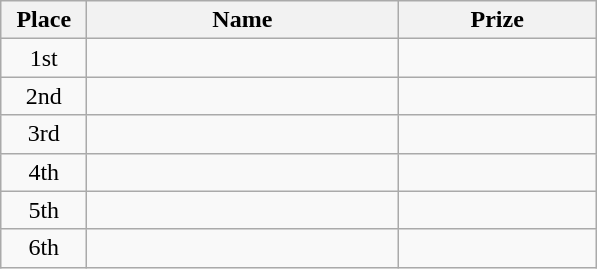<table class="wikitable">
<tr>
<th width="50">Place</th>
<th width="200">Name</th>
<th width="125">Prize</th>
</tr>
<tr>
<td align = "center">1st</td>
<td align = "center"></td>
<td align = "center"></td>
</tr>
<tr>
<td align = "center">2nd</td>
<td align = "center"></td>
<td align = "center"></td>
</tr>
<tr>
<td align = "center">3rd</td>
<td align = "center"></td>
<td align = "center"></td>
</tr>
<tr>
<td align = "center">4th</td>
<td align = "center"></td>
<td align = "center"></td>
</tr>
<tr>
<td align = "center">5th</td>
<td align = "center"></td>
<td align = "center"></td>
</tr>
<tr>
<td align = "center">6th</td>
<td align = "center"></td>
<td align = "center"></td>
</tr>
</table>
